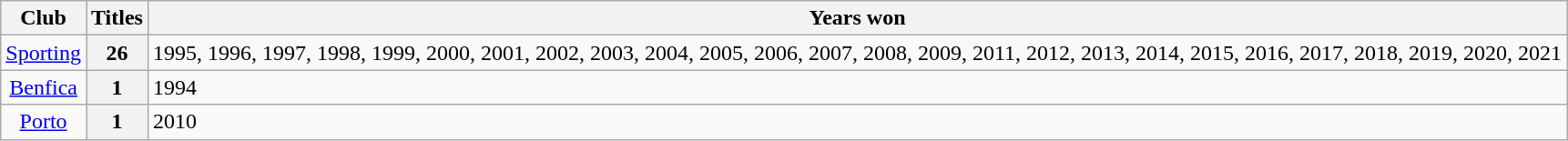<table class="wikitable sortable plainrowheaders">
<tr>
<th scope="col">Club</th>
<th scope="col" style="width:2em;">Titles</th>
<th scope="col">Years won</th>
</tr>
<tr>
<td align="center"><a href='#'>Sporting</a></td>
<th scope="row">26</th>
<td>1995, 1996, 1997, 1998, 1999, 2000, 2001, 2002, 2003, 2004, 2005, 2006, 2007, 2008, 2009, 2011, 2012, 2013, 2014, 2015, 2016, 2017, 2018, 2019, 2020, 2021</td>
</tr>
<tr>
<td align="center"><a href='#'>Benfica</a></td>
<th scope="row">1</th>
<td>1994</td>
</tr>
<tr>
<td align="center"><a href='#'>Porto</a></td>
<th scope="row">1</th>
<td>2010</td>
</tr>
</table>
